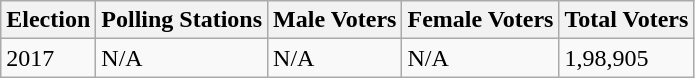<table class="wikitable">
<tr>
<th>Election</th>
<th>Polling Stations</th>
<th>Male Voters</th>
<th>Female Voters</th>
<th>Total Voters</th>
</tr>
<tr>
<td>2017</td>
<td>N/A</td>
<td>N/A</td>
<td>N/A</td>
<td>1,98,905</td>
</tr>
</table>
